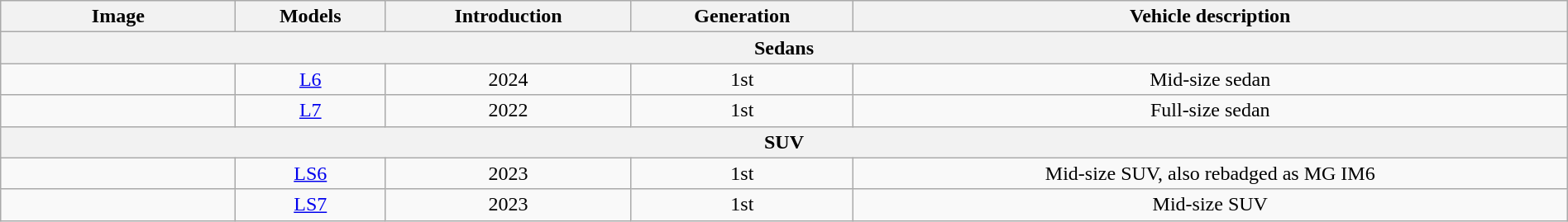<table class="wikitable sortable" style="text-align: center; width: 100%">
<tr>
<th class="unsortable" width="15%">Image</th>
<th>Models</th>
<th>Introduction</th>
<th class="unsortable">Generation</th>
<th>Vehicle description</th>
</tr>
<tr>
<th colspan="5">Sedans</th>
</tr>
<tr>
<td></td>
<td><a href='#'>L6</a></td>
<td>2024</td>
<td>1st</td>
<td>Mid-size sedan</td>
</tr>
<tr>
<td></td>
<td><a href='#'>L7</a></td>
<td>2022</td>
<td>1st</td>
<td>Full-size sedan</td>
</tr>
<tr>
<th colspan="5">SUV</th>
</tr>
<tr>
<td></td>
<td><a href='#'>LS6</a></td>
<td>2023</td>
<td>1st</td>
<td>Mid-size SUV, also rebadged as MG IM6</td>
</tr>
<tr>
<td></td>
<td><a href='#'>LS7</a></td>
<td>2023</td>
<td>1st</td>
<td>Mid-size SUV</td>
</tr>
</table>
